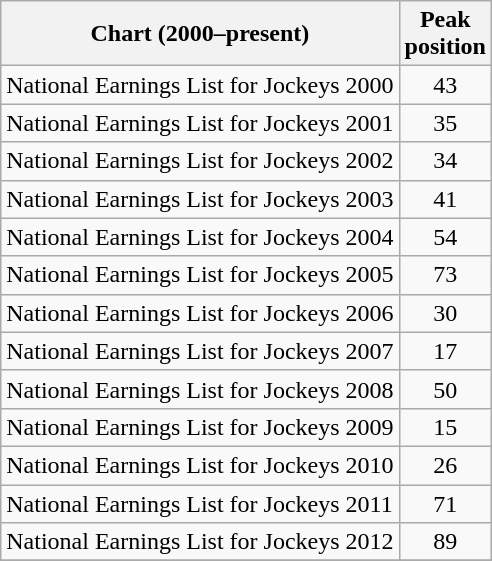<table class="wikitable sortable">
<tr>
<th>Chart (2000–present)</th>
<th>Peak<br>position</th>
</tr>
<tr>
<td>National Earnings List for Jockeys 2000</td>
<td style="text-align:center;">43</td>
</tr>
<tr>
<td>National Earnings List for Jockeys 2001</td>
<td style="text-align:center;">35</td>
</tr>
<tr>
<td>National Earnings List for Jockeys 2002</td>
<td style="text-align:center;">34</td>
</tr>
<tr>
<td>National Earnings List for Jockeys 2003</td>
<td style="text-align:center;">41</td>
</tr>
<tr>
<td>National Earnings List for Jockeys 2004</td>
<td style="text-align:center;">54</td>
</tr>
<tr>
<td>National Earnings List for Jockeys 2005</td>
<td style="text-align:center;">73</td>
</tr>
<tr>
<td>National Earnings List for Jockeys 2006</td>
<td style="text-align:center;">30</td>
</tr>
<tr>
<td>National Earnings List for Jockeys 2007</td>
<td style="text-align:center;">17</td>
</tr>
<tr>
<td>National Earnings List for Jockeys 2008</td>
<td style="text-align:center;">50</td>
</tr>
<tr>
<td>National Earnings List for Jockeys 2009</td>
<td style="text-align:center;">15</td>
</tr>
<tr>
<td>National Earnings List for Jockeys 2010</td>
<td style="text-align:center;">26</td>
</tr>
<tr>
<td>National Earnings List for Jockeys 2011</td>
<td style="text-align:center;">71</td>
</tr>
<tr>
<td>National Earnings List for Jockeys 2012</td>
<td style="text-align:center;">89</td>
</tr>
<tr>
</tr>
</table>
